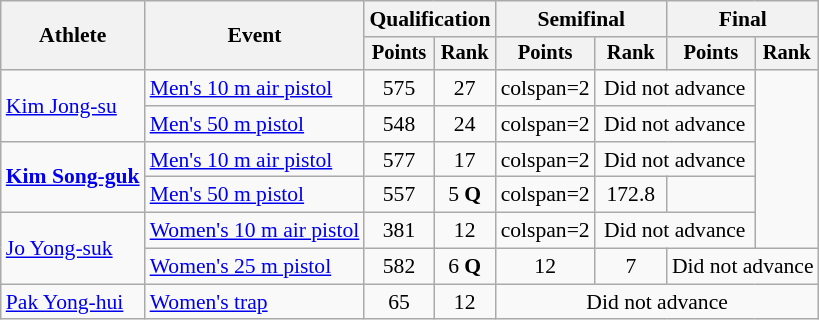<table class="wikitable" style="font-size:90%">
<tr>
<th rowspan="2">Athlete</th>
<th rowspan="2">Event</th>
<th colspan=2>Qualification</th>
<th colspan=2>Semifinal</th>
<th colspan=2>Final</th>
</tr>
<tr style="font-size:95%">
<th>Points</th>
<th>Rank</th>
<th>Points</th>
<th>Rank</th>
<th>Points</th>
<th>Rank</th>
</tr>
<tr align=center>
<td align=left rowspan=2><a href='#'>Kim Jong-su</a></td>
<td align=left><a href='#'>Men's 10 m air pistol</a></td>
<td>575</td>
<td>27</td>
<td>colspan=2 </td>
<td colspan=2>Did not advance</td>
</tr>
<tr align=center>
<td align=left><a href='#'>Men's 50 m pistol</a></td>
<td>548</td>
<td>24</td>
<td>colspan=2 </td>
<td colspan=2>Did not advance</td>
</tr>
<tr align=center>
<td align=left rowspan=2><strong><a href='#'>Kim Song-guk</a></strong></td>
<td align=left><a href='#'>Men's 10 m air pistol</a></td>
<td>577</td>
<td>17</td>
<td>colspan=2 </td>
<td colspan=2>Did not advance</td>
</tr>
<tr align=center>
<td align=left><a href='#'>Men's 50 m pistol</a></td>
<td>557</td>
<td>5 <strong>Q</strong></td>
<td>colspan=2 </td>
<td>172.8</td>
<td></td>
</tr>
<tr align=center>
<td align=left rowspan=2><a href='#'>Jo Yong-suk</a></td>
<td align=left><a href='#'>Women's 10 m air pistol</a></td>
<td>381</td>
<td>12</td>
<td>colspan=2 </td>
<td colspan=2>Did not advance</td>
</tr>
<tr align=center>
<td align=left><a href='#'>Women's 25 m pistol</a></td>
<td>582</td>
<td>6 <strong>Q</strong></td>
<td>12</td>
<td>7</td>
<td colspan=2>Did not advance</td>
</tr>
<tr align=center>
<td align=left><a href='#'>Pak Yong-hui</a></td>
<td align=left><a href='#'>Women's trap</a></td>
<td>65</td>
<td>12</td>
<td colspan=4>Did not advance</td>
</tr>
</table>
